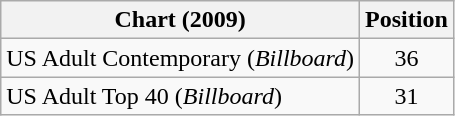<table class="wikitable sortable">
<tr>
<th>Chart (2009)</th>
<th>Position</th>
</tr>
<tr>
<td>US Adult Contemporary (<em>Billboard</em>)</td>
<td style="text-align:center;">36</td>
</tr>
<tr>
<td>US Adult Top 40 (<em>Billboard</em>)</td>
<td style="text-align:center;">31</td>
</tr>
</table>
